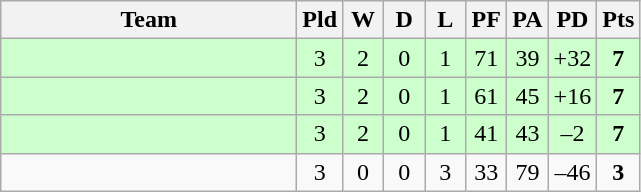<table class="wikitable" style="text-align:center;">
<tr>
<th width=190>Team</th>
<th width=20 abbr="Played">Pld</th>
<th width=20 abbr="Won">W</th>
<th width=20 abbr="Drawn">D</th>
<th width=20 abbr="Lost">L</th>
<th width=20 abbr="Points for">PF</th>
<th width=20 abbr="Points against">PA</th>
<th width=25 abbr="Points difference">PD</th>
<th width=20 abbr="Points">Pts</th>
</tr>
<tr style="background:#ccffcc">
<td align=left></td>
<td>3</td>
<td>2</td>
<td>0</td>
<td>1</td>
<td>71</td>
<td>39</td>
<td>+32</td>
<td><strong>7</strong></td>
</tr>
<tr style="background:#ccffcc">
<td align=left></td>
<td>3</td>
<td>2</td>
<td>0</td>
<td>1</td>
<td>61</td>
<td>45</td>
<td>+16</td>
<td><strong>7</strong></td>
</tr>
<tr style="background:#ccffcc">
<td align=left></td>
<td>3</td>
<td>2</td>
<td>0</td>
<td>1</td>
<td>41</td>
<td>43</td>
<td>–2</td>
<td><strong>7</strong></td>
</tr>
<tr>
<td align=left></td>
<td>3</td>
<td>0</td>
<td>0</td>
<td>3</td>
<td>33</td>
<td>79</td>
<td>–46</td>
<td><strong>3</strong></td>
</tr>
</table>
